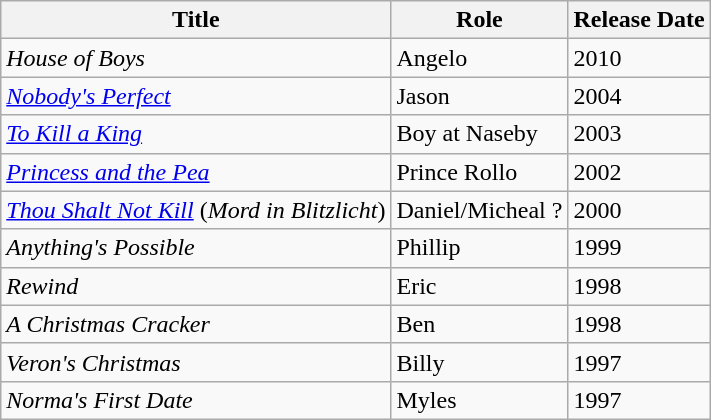<table class="wikitable">
<tr>
<th>Title</th>
<th>Role</th>
<th>Release Date</th>
</tr>
<tr>
<td><em>House of Boys</em></td>
<td>Angelo</td>
<td>2010</td>
</tr>
<tr>
<td><em><a href='#'>Nobody's Perfect</a></em></td>
<td>Jason</td>
<td>2004</td>
</tr>
<tr>
<td><em><a href='#'>To Kill a King</a></em></td>
<td>Boy at Naseby</td>
<td>2003</td>
</tr>
<tr>
<td><em><a href='#'>Princess and the Pea</a></em></td>
<td>Prince Rollo</td>
<td>2002</td>
</tr>
<tr>
<td><em><a href='#'>Thou Shalt Not Kill</a></em> (<em>Mord in Blitzlicht</em>)</td>
<td>Daniel/Micheal ?</td>
<td>2000</td>
</tr>
<tr>
<td><em>Anything's Possible</em></td>
<td>Phillip</td>
<td>1999</td>
</tr>
<tr>
<td><em>Rewind</em></td>
<td>Eric</td>
<td>1998</td>
</tr>
<tr>
<td><em>A Christmas Cracker</em></td>
<td>Ben</td>
<td>1998</td>
</tr>
<tr>
<td><em>Veron's Christmas</em></td>
<td>Billy</td>
<td>1997</td>
</tr>
<tr>
<td><em>Norma's First Date</em></td>
<td>Myles</td>
<td>1997</td>
</tr>
</table>
